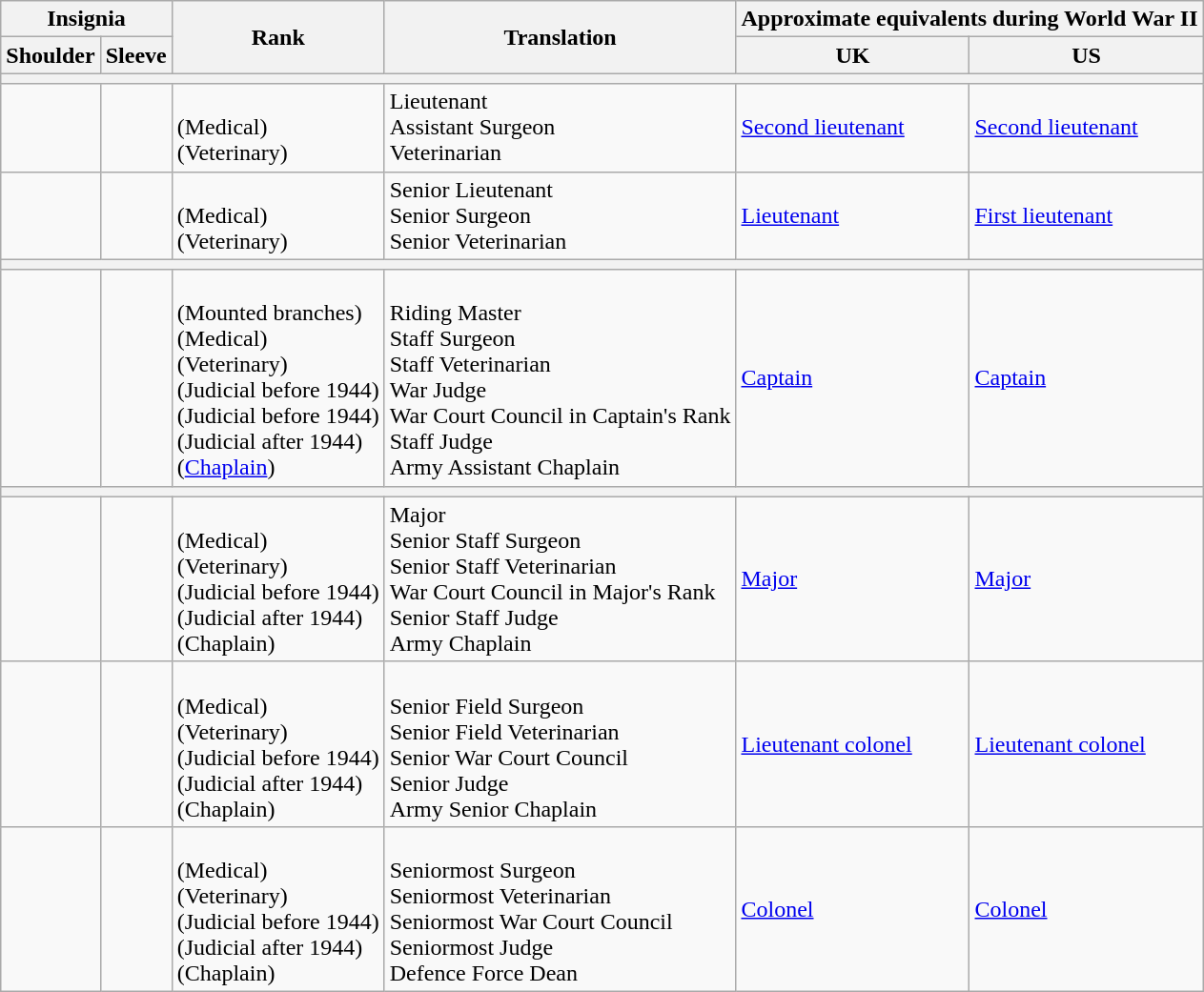<table class="wikitable">
<tr>
<th colspan=2>Insignia</th>
<th rowspan=2>Rank</th>
<th rowspan=2>Translation</th>
<th colspan=2>Approximate equivalents during World War II</th>
</tr>
<tr>
<th>Shoulder</th>
<th>Sleeve</th>
<th>UK</th>
<th>US</th>
</tr>
<tr style="text-align:center;">
<th colspan=7></th>
</tr>
<tr>
<td></td>
<td></td>
<td><br> (Medical)<br> (Veterinary)</td>
<td>Lieutenant<br>Assistant Surgeon<br>Veterinarian</td>
<td><a href='#'>Second lieutenant</a></td>
<td><a href='#'>Second lieutenant</a></td>
</tr>
<tr>
<td></td>
<td></td>
<td><br> (Medical)<br> (Veterinary)</td>
<td>Senior Lieutenant<br>Senior Surgeon<br>Senior Veterinarian</td>
<td><a href='#'>Lieutenant</a></td>
<td><a href='#'>First lieutenant</a></td>
</tr>
<tr style="text-align:center;">
<th colspan=7></th>
</tr>
<tr>
<td></td>
<td></td>
<td><br> (Mounted branches)<br> (Medical)<br> (Veterinary)<br> (Judicial before 1944)<br> (Judicial before 1944)<br> (Judicial after 1944)<br> (<a href='#'>Chaplain</a>)</td>
<td><br>Riding Master<br>Staff Surgeon<br>Staff Veterinarian<br>War Judge<br>War Court Council in Captain's Rank<br>Staff Judge<br>Army Assistant Chaplain</td>
<td><a href='#'>Captain</a></td>
<td><a href='#'>Captain</a></td>
</tr>
<tr style="text-align:center;">
<th colspan=7></th>
</tr>
<tr>
<td></td>
<td></td>
<td><br> (Medical)<br> (Veterinary)<br> (Judicial before 1944)<br> (Judicial after 1944)<br> (Chaplain)</td>
<td>Major<br>Senior Staff Surgeon<br>Senior Staff Veterinarian<br>War Court Council in Major's Rank<br>Senior Staff Judge<br>Army Chaplain</td>
<td><a href='#'>Major</a></td>
<td><a href='#'>Major</a></td>
</tr>
<tr>
<td></td>
<td></td>
<td><br> (Medical)<br> (Veterinary)<br> (Judicial before 1944)<br> (Judicial after 1944)<br> (Chaplain)<em></em></td>
<td><br>Senior Field Surgeon<br>Senior Field Veterinarian<br>Senior War Court Council<br>Senior Judge<br>Army Senior Chaplain</td>
<td><a href='#'>Lieutenant colonel</a></td>
<td><a href='#'>Lieutenant colonel</a></td>
</tr>
<tr>
<td></td>
<td></td>
<td><br> (Medical)<br> (Veterinary)<br> (Judicial before 1944)<br> (Judicial after 1944)<br> (Chaplain)</td>
<td><br>Seniormost Surgeon<br>Seniormost Veterinarian<br>Seniormost War Court Council<br>Seniormost Judge<br> Defence Force Dean</td>
<td><a href='#'>Colonel</a></td>
<td><a href='#'>Colonel</a></td>
</tr>
</table>
